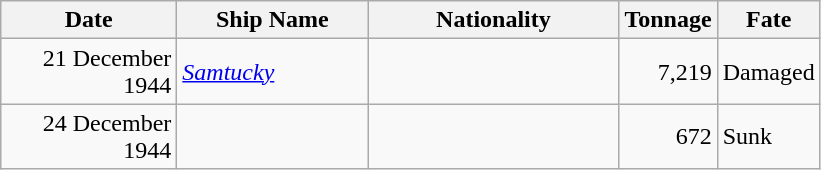<table class="wikitable sortable">
<tr>
<th width="110px">Date</th>
<th width="120px">Ship Name</th>
<th width="160px">Nationality</th>
<th width="25px">Tonnage</th>
<th width="50px">Fate</th>
</tr>
<tr>
<td align="right">21 December 1944</td>
<td align="left"><a href='#'><em>Samtucky</em></a></td>
<td align="left"></td>
<td align="right">7,219</td>
<td align="left">Damaged</td>
</tr>
<tr>
<td align="right">24 December 1944</td>
<td align="left"></td>
<td align="left"></td>
<td align="right">672</td>
<td align="left">Sunk</td>
</tr>
</table>
